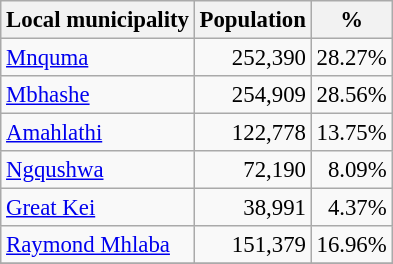<table class="wikitable" style="font-size: 95%; text-align: right">
<tr>
<th>Local municipality</th>
<th>Population</th>
<th>%</th>
</tr>
<tr>
<td align=left><a href='#'>Mnquma</a></td>
<td>252,390</td>
<td>28.27%</td>
</tr>
<tr>
<td align=left><a href='#'>Mbhashe</a></td>
<td>254,909</td>
<td>28.56%</td>
</tr>
<tr>
<td align=left><a href='#'>Amahlathi</a></td>
<td>122,778</td>
<td>13.75%</td>
</tr>
<tr>
<td align=left><a href='#'>Ngqushwa</a></td>
<td>72,190</td>
<td>8.09%</td>
</tr>
<tr>
<td align=left><a href='#'>Great Kei</a></td>
<td>38,991</td>
<td>4.37%</td>
</tr>
<tr>
<td align=left><a href='#'>Raymond Mhlaba</a></td>
<td>151,379</td>
<td>16.96%</td>
</tr>
<tr>
</tr>
</table>
